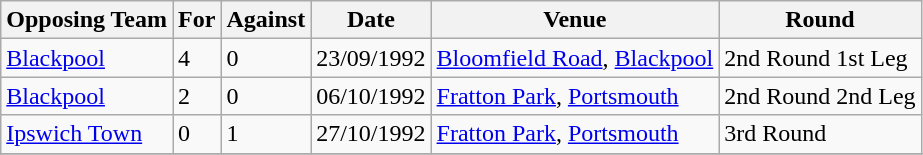<table class="wikitable">
<tr>
<th>Opposing Team</th>
<th>For</th>
<th>Against</th>
<th>Date</th>
<th>Venue</th>
<th>Round</th>
</tr>
<tr>
<td><a href='#'>Blackpool</a></td>
<td>4</td>
<td>0</td>
<td>23/09/1992</td>
<td><a href='#'>Bloomfield Road</a>, <a href='#'>Blackpool</a></td>
<td>2nd Round 1st Leg</td>
</tr>
<tr>
<td><a href='#'>Blackpool</a></td>
<td>2</td>
<td>0</td>
<td>06/10/1992</td>
<td><a href='#'>Fratton Park</a>, <a href='#'>Portsmouth</a></td>
<td>2nd Round 2nd Leg</td>
</tr>
<tr>
<td><a href='#'>Ipswich Town</a></td>
<td>0</td>
<td>1</td>
<td>27/10/1992</td>
<td><a href='#'>Fratton Park</a>, <a href='#'>Portsmouth</a></td>
<td>3rd Round</td>
</tr>
<tr>
</tr>
</table>
